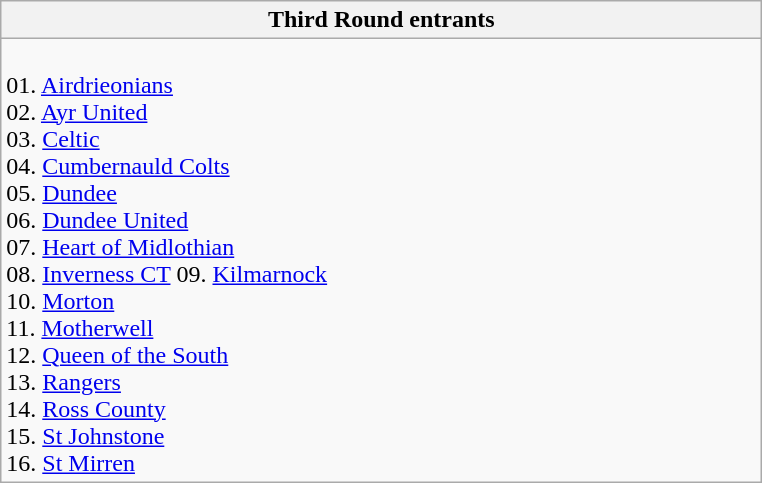<table class="wikitable">
<tr>
<th style="width:500px;">Third Round entrants</th>
</tr>
<tr>
<td valign=top><br>

01. <a href='#'>Airdrieonians</a><br>
02. <a href='#'>Ayr United</a><br>
03. <a href='#'>Celtic</a><br>
04. <a href='#'>Cumbernauld Colts</a><br>
05. <a href='#'>Dundee</a><br>
06. <a href='#'>Dundee United</a><br>
07. <a href='#'>Heart of Midlothian</a><br>
08. <a href='#'>Inverness CT</a>

09. <a href='#'>Kilmarnock</a><br>
10. <a href='#'>Morton</a><br>
11. <a href='#'>Motherwell</a><br>
12. <a href='#'>Queen of the South</a><br>
13. <a href='#'>Rangers</a><br>
14. <a href='#'>Ross County</a><br>
15. <a href='#'>St Johnstone</a><br>
16. <a href='#'>St Mirren</a>
</td>
</tr>
</table>
